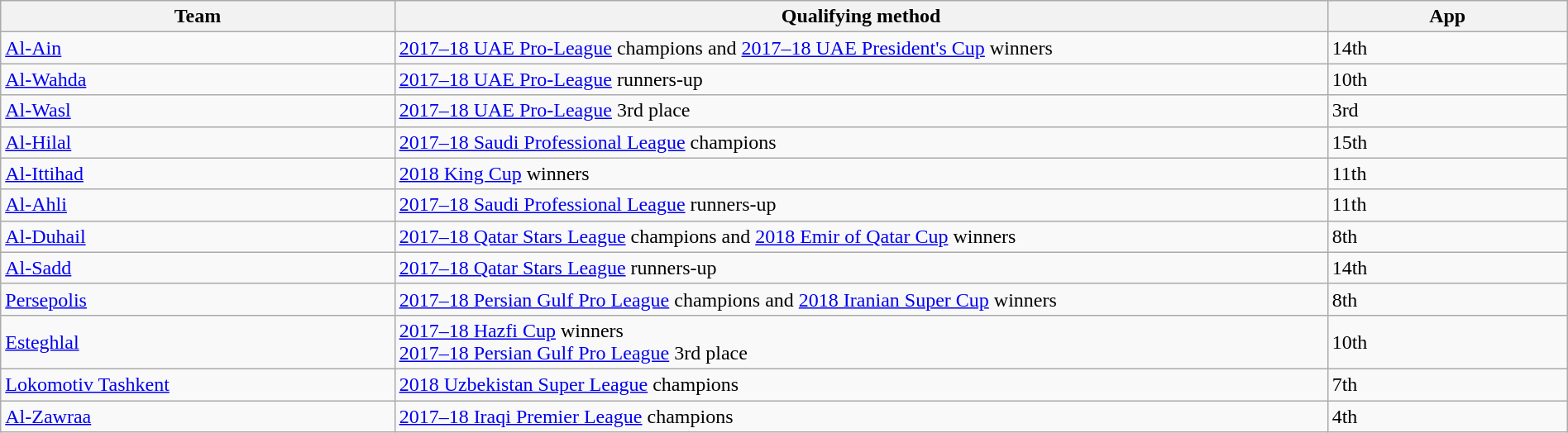<table class="wikitable" style="table-layout:fixed;width:100%;">
<tr>
<th width=25%>Team</th>
<th width=60%>Qualifying method</th>
<th width=15%>App </th>
</tr>
<tr>
<td> <a href='#'>Al-Ain</a></td>
<td><a href='#'>2017–18 UAE Pro-League</a> champions and <a href='#'>2017–18 UAE President's Cup</a> winners</td>
<td>14th </td>
</tr>
<tr>
<td> <a href='#'>Al-Wahda</a></td>
<td><a href='#'>2017–18 UAE Pro-League</a> runners-up</td>
<td>10th </td>
</tr>
<tr>
<td> <a href='#'>Al-Wasl</a></td>
<td><a href='#'>2017–18 UAE Pro-League</a> 3rd place</td>
<td>3rd </td>
</tr>
<tr>
<td> <a href='#'>Al-Hilal</a></td>
<td><a href='#'>2017–18 Saudi Professional League</a> champions</td>
<td>15th </td>
</tr>
<tr>
<td> <a href='#'>Al-Ittihad</a></td>
<td><a href='#'>2018 King Cup</a> winners</td>
<td>11th </td>
</tr>
<tr>
<td> <a href='#'>Al-Ahli</a></td>
<td><a href='#'>2017–18 Saudi Professional League</a> runners-up</td>
<td>11th </td>
</tr>
<tr>
<td> <a href='#'>Al-Duhail</a></td>
<td><a href='#'>2017–18 Qatar Stars League</a> champions and <a href='#'>2018 Emir of Qatar Cup</a> winners</td>
<td>8th </td>
</tr>
<tr>
<td> <a href='#'>Al-Sadd</a></td>
<td><a href='#'>2017–18 Qatar Stars League</a> runners-up</td>
<td>14th </td>
</tr>
<tr>
<td> <a href='#'>Persepolis</a></td>
<td><a href='#'>2017–18 Persian Gulf Pro League</a> champions and <a href='#'>2018 Iranian Super Cup</a> winners</td>
<td>8th </td>
</tr>
<tr>
<td> <a href='#'>Esteghlal</a></td>
<td><a href='#'>2017–18 Hazfi Cup</a> winners<br><a href='#'>2017–18 Persian Gulf Pro League</a> 3rd place</td>
<td>10th </td>
</tr>
<tr>
<td> <a href='#'>Lokomotiv Tashkent</a></td>
<td><a href='#'>2018 Uzbekistan Super League</a> champions</td>
<td>7th </td>
</tr>
<tr>
<td> <a href='#'>Al-Zawraa</a></td>
<td><a href='#'>2017–18 Iraqi Premier League</a> champions</td>
<td>4th </td>
</tr>
</table>
